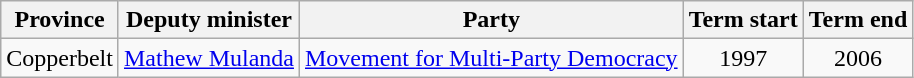<table class="wikitable sortable" style=text-align:center>
<tr>
<th>Province</th>
<th>Deputy minister</th>
<th>Party</th>
<th>Term start</th>
<th>Term end</th>
</tr>
<tr>
<td>Copperbelt</td>
<td><a href='#'>Mathew Mulanda</a></td>
<td><a href='#'>Movement for Multi-Party Democracy</a></td>
<td>1997</td>
<td>2006</td>
</tr>
</table>
